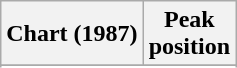<table class="wikitable sortable plainrowheaders" style="text-align:center">
<tr>
<th scope="col">Chart (1987)</th>
<th scope="col">Peak<br> position</th>
</tr>
<tr>
</tr>
<tr>
</tr>
</table>
